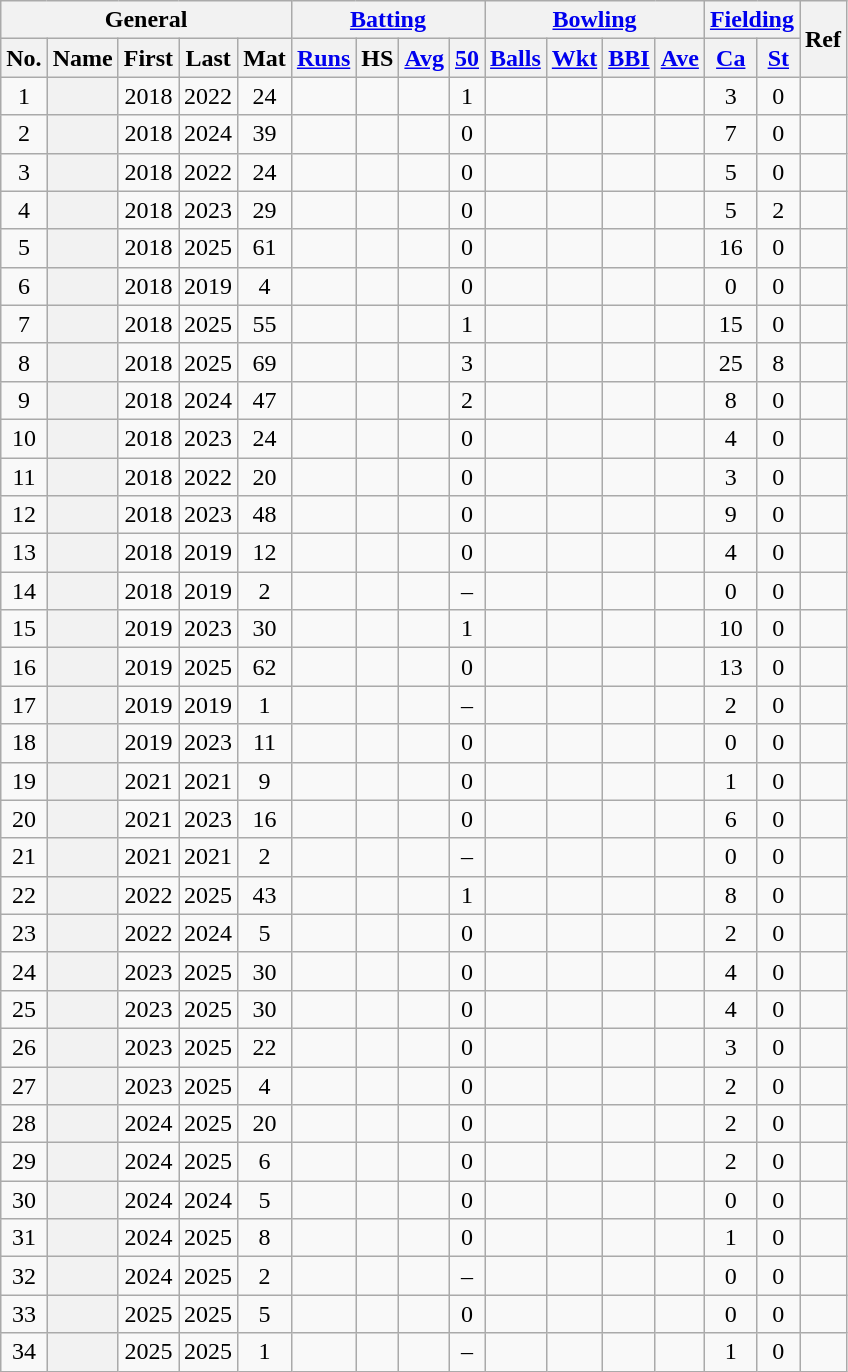<table class="wikitable plainrowheaders sortable">
<tr align="center">
<th scope="col" colspan=5 class="unsortable">General</th>
<th scope="col" colspan=4 class="unsortable"><a href='#'>Batting</a></th>
<th scope="col" colspan=4 class="unsortable"><a href='#'>Bowling</a></th>
<th scope="col" colspan=2 class="unsortable"><a href='#'>Fielding</a></th>
<th scope="col" rowspan=2 class="unsortable">Ref</th>
</tr>
<tr align="center">
<th scope="col">No.</th>
<th scope="col">Name</th>
<th scope="col">First</th>
<th scope="col">Last</th>
<th scope="col">Mat</th>
<th scope="col"><a href='#'>Runs</a></th>
<th scope="col">HS</th>
<th scope="col"><a href='#'>Avg</a></th>
<th scope="col"><a href='#'>50</a></th>
<th scope="col"><a href='#'>Balls</a></th>
<th scope="col"><a href='#'>Wkt</a></th>
<th scope="col"><a href='#'>BBI</a></th>
<th scope="col"><a href='#'>Ave</a></th>
<th scope="col"><a href='#'>Ca</a></th>
<th scope="col"><a href='#'>St</a></th>
</tr>
<tr align="center">
<td>1</td>
<th scope="row"></th>
<td>2018</td>
<td>2022</td>
<td>24</td>
<td></td>
<td></td>
<td></td>
<td>1</td>
<td></td>
<td></td>
<td></td>
<td></td>
<td>3</td>
<td>0</td>
<td></td>
</tr>
<tr align="center">
<td>2</td>
<th scope="row"></th>
<td>2018</td>
<td>2024</td>
<td>39</td>
<td></td>
<td></td>
<td></td>
<td>0</td>
<td></td>
<td></td>
<td></td>
<td></td>
<td>7</td>
<td>0</td>
<td></td>
</tr>
<tr align="center">
<td>3</td>
<th scope="row"></th>
<td>2018</td>
<td>2022</td>
<td>24</td>
<td></td>
<td></td>
<td></td>
<td>0</td>
<td></td>
<td></td>
<td></td>
<td></td>
<td>5</td>
<td>0</td>
<td></td>
</tr>
<tr align="center">
<td>4</td>
<th scope="row"></th>
<td>2018</td>
<td>2023</td>
<td>29</td>
<td></td>
<td></td>
<td></td>
<td>0</td>
<td></td>
<td></td>
<td></td>
<td></td>
<td>5</td>
<td>2</td>
<td></td>
</tr>
<tr align="center">
<td>5</td>
<th scope="row"></th>
<td>2018</td>
<td>2025</td>
<td>61</td>
<td></td>
<td></td>
<td></td>
<td>0</td>
<td></td>
<td></td>
<td></td>
<td></td>
<td>16</td>
<td>0</td>
<td></td>
</tr>
<tr align="center">
<td>6</td>
<th scope="row"></th>
<td>2018</td>
<td>2019</td>
<td>4</td>
<td></td>
<td></td>
<td></td>
<td>0</td>
<td></td>
<td></td>
<td></td>
<td></td>
<td>0</td>
<td>0</td>
<td></td>
</tr>
<tr align="center">
<td>7</td>
<th scope="row"></th>
<td>2018</td>
<td>2025</td>
<td>55</td>
<td></td>
<td></td>
<td></td>
<td>1</td>
<td></td>
<td></td>
<td></td>
<td></td>
<td>15</td>
<td>0</td>
<td></td>
</tr>
<tr align="center">
<td>8</td>
<th scope="row"></th>
<td>2018</td>
<td>2025</td>
<td>69</td>
<td></td>
<td></td>
<td></td>
<td>3</td>
<td></td>
<td></td>
<td></td>
<td></td>
<td>25</td>
<td>8</td>
<td></td>
</tr>
<tr align="center">
<td>9</td>
<th scope="row"></th>
<td>2018</td>
<td>2024</td>
<td>47</td>
<td></td>
<td></td>
<td></td>
<td>2</td>
<td></td>
<td></td>
<td></td>
<td></td>
<td>8</td>
<td>0</td>
<td></td>
</tr>
<tr align="center">
<td>10</td>
<th scope="row"></th>
<td>2018</td>
<td>2023</td>
<td>24</td>
<td></td>
<td></td>
<td></td>
<td>0</td>
<td></td>
<td></td>
<td></td>
<td></td>
<td>4</td>
<td>0</td>
<td></td>
</tr>
<tr align="center">
<td>11</td>
<th scope="row"></th>
<td>2018</td>
<td>2022</td>
<td>20</td>
<td></td>
<td></td>
<td></td>
<td>0</td>
<td></td>
<td></td>
<td></td>
<td></td>
<td>3</td>
<td>0</td>
<td></td>
</tr>
<tr align="center">
<td>12</td>
<th scope="row"></th>
<td>2018</td>
<td>2023</td>
<td>48</td>
<td></td>
<td></td>
<td></td>
<td>0</td>
<td></td>
<td></td>
<td></td>
<td></td>
<td>9</td>
<td>0</td>
<td></td>
</tr>
<tr align="center">
<td>13</td>
<th scope="row"></th>
<td>2018</td>
<td>2019</td>
<td>12</td>
<td></td>
<td></td>
<td></td>
<td>0</td>
<td></td>
<td></td>
<td></td>
<td></td>
<td>4</td>
<td>0</td>
<td></td>
</tr>
<tr align="center">
<td>14</td>
<th scope="row"></th>
<td>2018</td>
<td>2019</td>
<td>2</td>
<td></td>
<td></td>
<td></td>
<td>–</td>
<td></td>
<td></td>
<td></td>
<td></td>
<td>0</td>
<td>0</td>
<td></td>
</tr>
<tr align="center">
<td>15</td>
<th scope="row"></th>
<td>2019</td>
<td>2023</td>
<td>30</td>
<td></td>
<td></td>
<td></td>
<td>1</td>
<td></td>
<td></td>
<td></td>
<td></td>
<td>10</td>
<td>0</td>
<td></td>
</tr>
<tr align="center">
<td>16</td>
<th scope="row"></th>
<td>2019</td>
<td>2025</td>
<td>62</td>
<td></td>
<td></td>
<td></td>
<td>0</td>
<td></td>
<td></td>
<td></td>
<td></td>
<td>13</td>
<td>0</td>
<td></td>
</tr>
<tr align="center">
<td>17</td>
<th scope="row"></th>
<td>2019</td>
<td>2019</td>
<td>1</td>
<td></td>
<td></td>
<td></td>
<td>–</td>
<td></td>
<td></td>
<td></td>
<td></td>
<td>2</td>
<td>0</td>
<td></td>
</tr>
<tr align="center">
<td>18</td>
<th scope="row"></th>
<td>2019</td>
<td>2023</td>
<td>11</td>
<td></td>
<td></td>
<td></td>
<td>0</td>
<td></td>
<td></td>
<td></td>
<td></td>
<td>0</td>
<td>0</td>
<td></td>
</tr>
<tr align="center">
<td>19</td>
<th scope="row"></th>
<td>2021</td>
<td>2021</td>
<td>9</td>
<td></td>
<td></td>
<td></td>
<td>0</td>
<td></td>
<td></td>
<td></td>
<td></td>
<td>1</td>
<td>0</td>
<td></td>
</tr>
<tr align="center">
<td>20</td>
<th scope="row"></th>
<td>2021</td>
<td>2023</td>
<td>16</td>
<td></td>
<td></td>
<td></td>
<td>0</td>
<td></td>
<td></td>
<td></td>
<td></td>
<td>6</td>
<td>0</td>
<td></td>
</tr>
<tr align="center">
<td>21</td>
<th scope="row"></th>
<td>2021</td>
<td>2021</td>
<td>2</td>
<td></td>
<td></td>
<td></td>
<td>–</td>
<td></td>
<td></td>
<td></td>
<td></td>
<td>0</td>
<td>0</td>
<td></td>
</tr>
<tr align="center">
<td>22</td>
<th scope="row"></th>
<td>2022</td>
<td>2025</td>
<td>43</td>
<td></td>
<td></td>
<td></td>
<td>1</td>
<td></td>
<td></td>
<td></td>
<td></td>
<td>8</td>
<td>0</td>
<td></td>
</tr>
<tr align="center">
<td>23</td>
<th scope="row"></th>
<td>2022</td>
<td>2024</td>
<td>5</td>
<td></td>
<td></td>
<td></td>
<td>0</td>
<td></td>
<td></td>
<td></td>
<td></td>
<td>2</td>
<td>0</td>
<td></td>
</tr>
<tr align="center">
<td>24</td>
<th scope="row"></th>
<td>2023</td>
<td>2025</td>
<td>30</td>
<td></td>
<td></td>
<td></td>
<td>0</td>
<td></td>
<td></td>
<td></td>
<td></td>
<td>4</td>
<td>0</td>
<td></td>
</tr>
<tr align="center">
<td>25</td>
<th scope="row"></th>
<td>2023</td>
<td>2025</td>
<td>30</td>
<td></td>
<td></td>
<td></td>
<td>0</td>
<td></td>
<td></td>
<td></td>
<td></td>
<td>4</td>
<td>0</td>
<td></td>
</tr>
<tr align="center">
<td>26</td>
<th scope="row"></th>
<td>2023</td>
<td>2025</td>
<td>22</td>
<td></td>
<td></td>
<td></td>
<td>0</td>
<td></td>
<td></td>
<td></td>
<td></td>
<td>3</td>
<td>0</td>
<td></td>
</tr>
<tr align="center">
<td>27</td>
<th scope="row"></th>
<td>2023</td>
<td>2025</td>
<td>4</td>
<td></td>
<td></td>
<td></td>
<td>0</td>
<td></td>
<td></td>
<td></td>
<td></td>
<td>2</td>
<td>0</td>
<td></td>
</tr>
<tr align="center">
<td>28</td>
<th scope="row"></th>
<td>2024</td>
<td>2025</td>
<td>20</td>
<td></td>
<td></td>
<td></td>
<td>0</td>
<td></td>
<td></td>
<td></td>
<td></td>
<td>2</td>
<td>0</td>
<td></td>
</tr>
<tr align="center">
<td>29</td>
<th scope="row"></th>
<td>2024</td>
<td>2025</td>
<td>6</td>
<td></td>
<td></td>
<td></td>
<td>0</td>
<td></td>
<td></td>
<td></td>
<td></td>
<td>2</td>
<td>0</td>
<td></td>
</tr>
<tr align="center">
<td>30</td>
<th scope="row"></th>
<td>2024</td>
<td>2024</td>
<td>5</td>
<td></td>
<td></td>
<td></td>
<td>0</td>
<td></td>
<td></td>
<td></td>
<td></td>
<td>0</td>
<td>0</td>
<td></td>
</tr>
<tr align="center">
<td>31</td>
<th scope="row"></th>
<td>2024</td>
<td>2025</td>
<td>8</td>
<td></td>
<td></td>
<td></td>
<td>0</td>
<td></td>
<td></td>
<td></td>
<td></td>
<td>1</td>
<td>0</td>
<td></td>
</tr>
<tr align="center">
<td>32</td>
<th scope="row"></th>
<td>2024</td>
<td>2025</td>
<td>2</td>
<td></td>
<td></td>
<td></td>
<td>–</td>
<td></td>
<td></td>
<td></td>
<td></td>
<td>0</td>
<td>0</td>
<td></td>
</tr>
<tr align="center">
<td>33</td>
<th scope="row"></th>
<td>2025</td>
<td>2025</td>
<td>5</td>
<td></td>
<td></td>
<td></td>
<td>0</td>
<td></td>
<td></td>
<td></td>
<td></td>
<td>0</td>
<td>0</td>
<td></td>
</tr>
<tr align="center">
<td>34</td>
<th scope="row"></th>
<td>2025</td>
<td>2025</td>
<td>1</td>
<td></td>
<td></td>
<td></td>
<td>–</td>
<td></td>
<td></td>
<td></td>
<td></td>
<td>1</td>
<td>0</td>
<td></td>
</tr>
</table>
